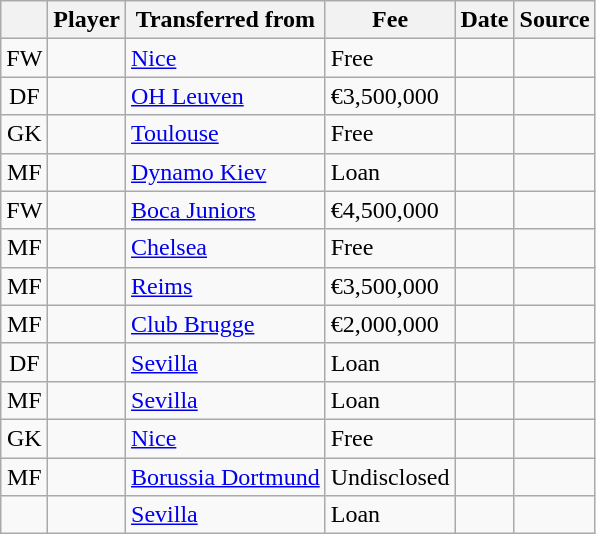<table class="wikitable plainrowheaders sortable">
<tr>
<th></th>
<th scope="col">Player</th>
<th>Transferred from</th>
<th style="width: 65px;">Fee</th>
<th scope="col">Date</th>
<th scope="col">Source</th>
</tr>
<tr>
<td align="center">FW</td>
<td></td>
<td> <a href='#'>Nice</a></td>
<td>Free</td>
<td></td>
<td></td>
</tr>
<tr>
<td align="center">DF</td>
<td></td>
<td> <a href='#'>OH Leuven</a></td>
<td>€3,500,000</td>
<td></td>
<td></td>
</tr>
<tr>
<td align="center">GK</td>
<td></td>
<td> <a href='#'>Toulouse</a></td>
<td>Free</td>
<td></td>
<td></td>
</tr>
<tr>
<td align="center">MF</td>
<td></td>
<td> <a href='#'>Dynamo Kiev</a></td>
<td>Loan</td>
<td></td>
<td></td>
</tr>
<tr>
<td align="center">FW</td>
<td></td>
<td> <a href='#'>Boca Juniors</a></td>
<td>€4,500,000</td>
<td></td>
<td></td>
</tr>
<tr>
<td align="center">MF</td>
<td></td>
<td> <a href='#'>Chelsea</a></td>
<td>Free</td>
<td></td>
<td></td>
</tr>
<tr>
<td align="center">MF</td>
<td></td>
<td> <a href='#'>Reims</a></td>
<td>€3,500,000</td>
<td></td>
<td></td>
</tr>
<tr>
<td align="center">MF</td>
<td></td>
<td> <a href='#'>Club Brugge</a></td>
<td>€2,000,000</td>
<td></td>
<td></td>
</tr>
<tr>
<td align="center">DF</td>
<td></td>
<td> <a href='#'>Sevilla</a></td>
<td>Loan</td>
<td></td>
<td></td>
</tr>
<tr>
<td align="center">MF</td>
<td></td>
<td> <a href='#'>Sevilla</a></td>
<td>Loan</td>
<td></td>
<td></td>
</tr>
<tr>
<td align="center">GK</td>
<td></td>
<td> <a href='#'>Nice</a></td>
<td>Free</td>
<td></td>
<td></td>
</tr>
<tr>
<td align="center">MF</td>
<td></td>
<td> <a href='#'>Borussia Dortmund</a></td>
<td>Undisclosed</td>
<td></td>
<td></td>
</tr>
<tr>
<td align="center"></td>
<td></td>
<td> <a href='#'>Sevilla</a></td>
<td>Loan</td>
<td></td>
<td></td>
</tr>
</table>
